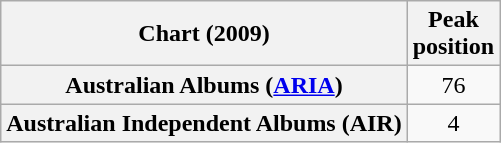<table class="wikitable sortable plainrowheaders" style="text-align:center">
<tr>
<th>Chart (2009)</th>
<th>Peak<br>position</th>
</tr>
<tr>
<th scope="row">Australian Albums (<a href='#'>ARIA</a>)</th>
<td>76</td>
</tr>
<tr>
<th scope="row">Australian Independent Albums (AIR)</th>
<td>4</td>
</tr>
</table>
